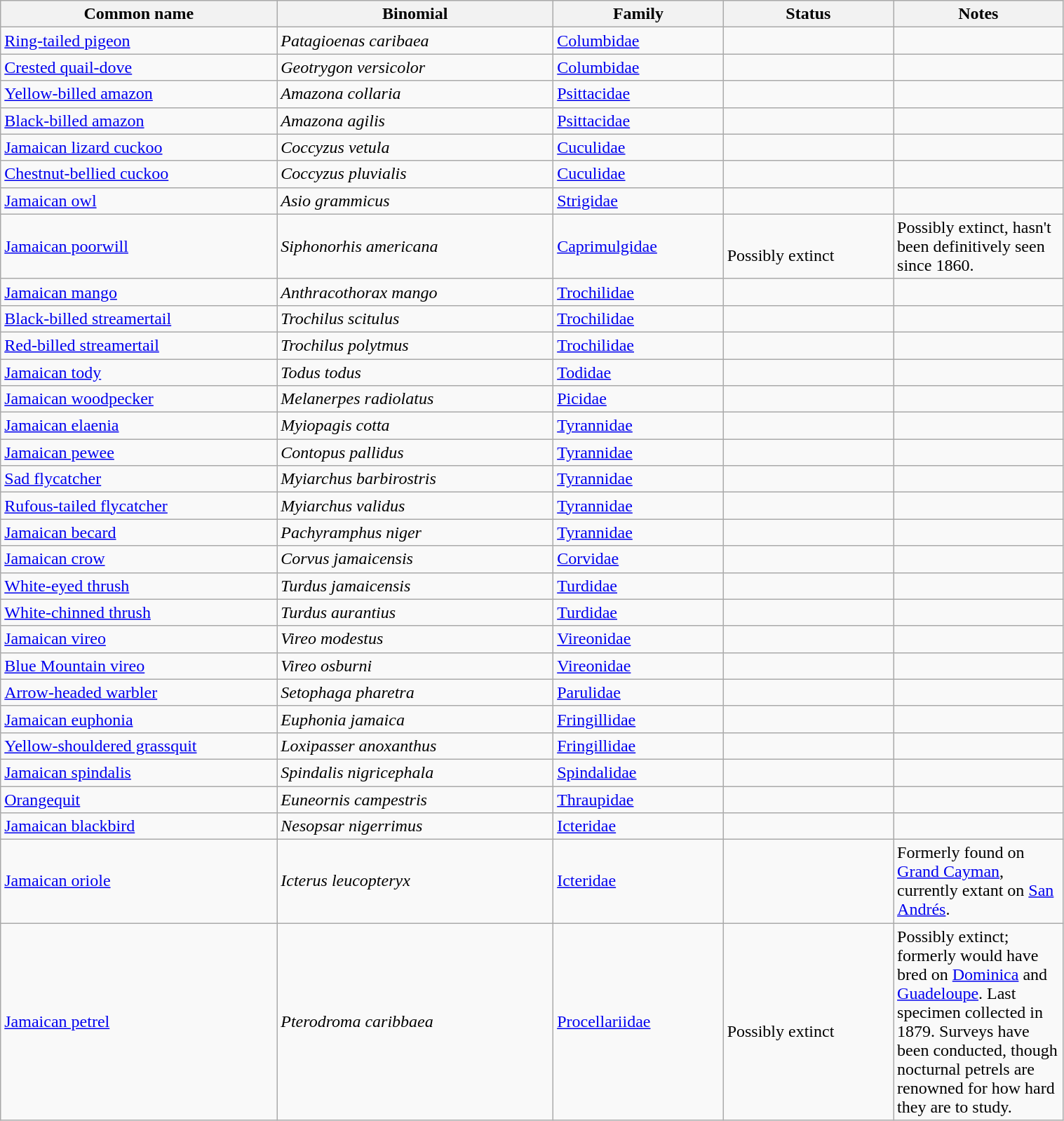<table width=80% class="wikitable">
<tr>
<th width=26%>Common name</th>
<th width=26%>Binomial</th>
<th width=16%>Family</th>
<th width=16%>Status</th>
<th width=16%>Notes</th>
</tr>
<tr>
<td><a href='#'>Ring-tailed pigeon</a></td>
<td><em>Patagioenas caribaea</em></td>
<td><a href='#'>Columbidae</a></td>
<td></td>
<td></td>
</tr>
<tr>
<td><a href='#'>Crested quail-dove</a></td>
<td><em>Geotrygon versicolor</em></td>
<td><a href='#'>Columbidae</a></td>
<td></td>
<td></td>
</tr>
<tr>
<td><a href='#'>Yellow-billed amazon</a></td>
<td><em>Amazona collaria</em></td>
<td><a href='#'>Psittacidae</a></td>
<td></td>
<td></td>
</tr>
<tr>
<td><a href='#'>Black-billed amazon</a></td>
<td><em>Amazona agilis</em></td>
<td><a href='#'>Psittacidae</a></td>
<td></td>
<td></td>
</tr>
<tr>
<td><a href='#'>Jamaican lizard cuckoo</a></td>
<td><em>Coccyzus vetula</em></td>
<td><a href='#'>Cuculidae</a></td>
<td></td>
<td></td>
</tr>
<tr>
<td><a href='#'>Chestnut-bellied cuckoo</a></td>
<td><em>Coccyzus pluvialis</em></td>
<td><a href='#'>Cuculidae</a></td>
<td></td>
<td></td>
</tr>
<tr>
<td><a href='#'>Jamaican owl</a></td>
<td><em>Asio grammicus</em></td>
<td><a href='#'>Strigidae</a></td>
<td></td>
<td></td>
</tr>
<tr>
<td><a href='#'>Jamaican poorwill</a></td>
<td><em>Siphonorhis americana</em></td>
<td><a href='#'>Caprimulgidae</a></td>
<td> <div><br>Possibly extinct
</div></td>
<td>Possibly extinct, hasn't been definitively seen since 1860.</td>
</tr>
<tr>
<td><a href='#'>Jamaican mango</a></td>
<td><em>Anthracothorax mango</em></td>
<td><a href='#'>Trochilidae</a></td>
<td></td>
<td></td>
</tr>
<tr>
<td><a href='#'>Black-billed streamertail</a></td>
<td><em>Trochilus scitulus</em></td>
<td><a href='#'>Trochilidae</a></td>
<td></td>
<td></td>
</tr>
<tr>
<td><a href='#'>Red-billed streamertail</a></td>
<td><em>Trochilus polytmus</em></td>
<td><a href='#'>Trochilidae</a></td>
<td></td>
<td></td>
</tr>
<tr>
<td><a href='#'>Jamaican tody</a></td>
<td><em>Todus todus</em></td>
<td><a href='#'>Todidae</a></td>
<td></td>
<td></td>
</tr>
<tr>
<td><a href='#'>Jamaican woodpecker</a></td>
<td><em>Melanerpes radiolatus</em></td>
<td><a href='#'>Picidae</a></td>
<td></td>
<td></td>
</tr>
<tr>
<td><a href='#'>Jamaican elaenia</a></td>
<td><em>Myiopagis cotta</em></td>
<td><a href='#'>Tyrannidae</a></td>
<td></td>
<td></td>
</tr>
<tr>
<td><a href='#'>Jamaican pewee</a></td>
<td><em>Contopus pallidus</em></td>
<td><a href='#'>Tyrannidae</a></td>
<td></td>
<td></td>
</tr>
<tr>
<td><a href='#'>Sad flycatcher</a> </td>
<td><em>Myiarchus barbirostris</em></td>
<td><a href='#'>Tyrannidae</a></td>
<td></td>
<td></td>
</tr>
<tr>
<td><a href='#'>Rufous-tailed flycatcher</a></td>
<td><em>Myiarchus validus</em></td>
<td><a href='#'>Tyrannidae</a></td>
<td></td>
<td></td>
</tr>
<tr>
<td><a href='#'>Jamaican becard</a></td>
<td><em>Pachyramphus niger</em></td>
<td><a href='#'>Tyrannidae</a></td>
<td></td>
<td></td>
</tr>
<tr>
<td><a href='#'>Jamaican crow</a></td>
<td><em>Corvus jamaicensis</em></td>
<td><a href='#'>Corvidae</a></td>
<td></td>
<td></td>
</tr>
<tr>
<td><a href='#'>White-eyed thrush</a></td>
<td><em>Turdus jamaicensis</em></td>
<td><a href='#'>Turdidae</a></td>
<td></td>
<td></td>
</tr>
<tr>
<td><a href='#'>White-chinned thrush</a></td>
<td><em>Turdus aurantius</em></td>
<td><a href='#'>Turdidae</a></td>
<td></td>
<td></td>
</tr>
<tr>
<td><a href='#'>Jamaican vireo</a></td>
<td><em>Vireo modestus</em></td>
<td><a href='#'>Vireonidae</a></td>
<td></td>
<td></td>
</tr>
<tr>
<td><a href='#'>Blue Mountain vireo</a></td>
<td><em>Vireo osburni</em></td>
<td><a href='#'>Vireonidae</a></td>
<td></td>
<td></td>
</tr>
<tr>
<td><a href='#'>Arrow-headed warbler</a></td>
<td><em>Setophaga pharetra</em></td>
<td><a href='#'>Parulidae</a></td>
<td></td>
<td></td>
</tr>
<tr>
<td><a href='#'>Jamaican euphonia</a></td>
<td><em>Euphonia jamaica</em></td>
<td><a href='#'>Fringillidae</a></td>
<td></td>
<td></td>
</tr>
<tr>
<td><a href='#'>Yellow-shouldered grassquit</a></td>
<td><em>Loxipasser anoxanthus</em></td>
<td><a href='#'>Fringillidae</a></td>
<td></td>
<td></td>
</tr>
<tr>
<td><a href='#'>Jamaican spindalis</a></td>
<td><em>Spindalis nigricephala</em></td>
<td><a href='#'>Spindalidae</a></td>
<td></td>
<td></td>
</tr>
<tr>
<td><a href='#'>Orangequit</a></td>
<td><em>Euneornis campestris</em></td>
<td><a href='#'>Thraupidae</a></td>
<td></td>
<td></td>
</tr>
<tr>
<td><a href='#'>Jamaican blackbird</a></td>
<td><em>Nesopsar nigerrimus</em></td>
<td><a href='#'>Icteridae</a></td>
<td></td>
<td></td>
</tr>
<tr>
<td><a href='#'>Jamaican oriole</a></td>
<td><em>Icterus leucopteryx</em></td>
<td><a href='#'>Icteridae</a></td>
<td></td>
<td>Formerly found on <a href='#'>Grand Cayman</a>, currently extant on <a href='#'>San Andrés</a>.</td>
</tr>
<tr>
<td><a href='#'>Jamaican petrel</a></td>
<td><em>Pterodroma caribbaea</em></td>
<td><a href='#'>Procellariidae</a></td>
<td><div><br>Possibly extinct
</div></td>
<td>Possibly extinct; formerly would have bred on <a href='#'>Dominica</a> and <a href='#'>Guadeloupe</a>. Last specimen collected in 1879. Surveys have been conducted, though nocturnal petrels are renowned for how hard they are to study.</td>
</tr>
</table>
